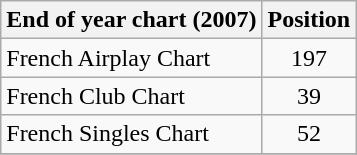<table class="wikitable sortable">
<tr>
<th>End of year chart (2007)</th>
<th>Position</th>
</tr>
<tr>
<td>French Airplay Chart</td>
<td align="center">197</td>
</tr>
<tr>
<td>French Club Chart</td>
<td align="center">39</td>
</tr>
<tr>
<td>French Singles Chart</td>
<td align="center">52</td>
</tr>
<tr>
</tr>
</table>
